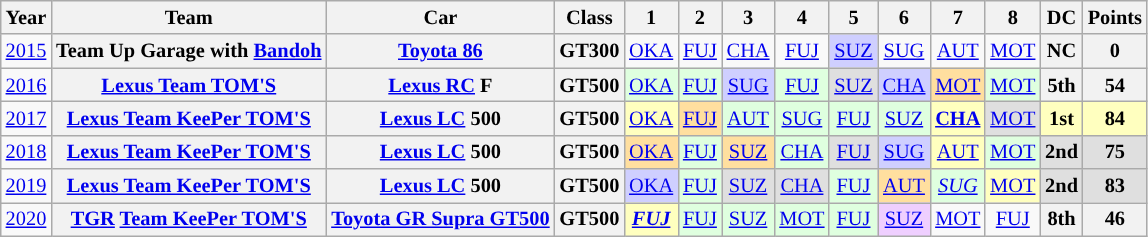<table class="wikitable" style="text-align:center; font-size:85%">
<tr>
<th>Year</th>
<th>Team</th>
<th>Car</th>
<th>Class</th>
<th>1</th>
<th>2</th>
<th>3</th>
<th>4</th>
<th>5</th>
<th>6</th>
<th>7</th>
<th>8</th>
<th>DC</th>
<th>Points</th>
</tr>
<tr>
<td><a href='#'>2015</a></td>
<th nowrap>Team Up Garage with <a href='#'>Bandoh</a></th>
<th nowrap><a href='#'>Toyota 86</a></th>
<th>GT300</th>
<td><a href='#'>OKA</a></td>
<td><a href='#'>FUJ</a></td>
<td><a href='#'>CHA</a></td>
<td><a href='#'>FUJ</a></td>
<td style="background:#CFCFFF"><a href='#'>SUZ</a><br></td>
<td><a href='#'>SUG</a></td>
<td><a href='#'>AUT</a></td>
<td><a href='#'>MOT</a></td>
<th>NC</th>
<th>0</th>
</tr>
<tr>
<td><a href='#'>2016</a></td>
<th nowrap><a href='#'>Lexus Team TOM'S</a></th>
<th nowrap><a href='#'>Lexus RC</a> F</th>
<th>GT500</th>
<td style="background:#DFFFDF"><a href='#'>OKA</a><br></td>
<td style="background:#DFFFDF"><a href='#'>FUJ</a><br></td>
<td style="background:#CFCFFF"><a href='#'>SUG</a><br></td>
<td style="background:#DFFFDF"><a href='#'>FUJ</a><br></td>
<td style="background:#DFDFDF"><a href='#'>SUZ</a><br></td>
<td style="background:#CFCFFF"><a href='#'>CHA</a><br></td>
<td style="background:#FFDF9F"><a href='#'>MOT</a><br></td>
<td style="background:#DFFFDF"><a href='#'>MOT</a><br></td>
<th>5th</th>
<th>54</th>
</tr>
<tr>
<td><a href='#'>2017</a></td>
<th nowrap><a href='#'>Lexus Team KeePer TOM'S</a></th>
<th nowrap><a href='#'>Lexus LC</a> 500</th>
<th>GT500</th>
<td style="background:#FFFFBF"><a href='#'>OKA</a><br></td>
<td style="background:#FFDF9F"><a href='#'>FUJ</a><br></td>
<td style="background:#DFFFDF"><a href='#'>AUT</a><br></td>
<td style="background:#DFFFDF"><a href='#'>SUG</a><br></td>
<td style="background:#DFFFDF"><a href='#'>FUJ</a><br></td>
<td style="background:#DFFFDF"><a href='#'>SUZ</a><br></td>
<td style="background:#FFFFBF"><strong><a href='#'>CHA</a></strong><br></td>
<td style="background:#DFDFDF"><a href='#'>MOT</a><br></td>
<th style="background:#FFFFBF">1st</th>
<th style="background:#FFFFBF">84</th>
</tr>
<tr>
<td><a href='#'>2018</a></td>
<th nowrap><a href='#'>Lexus Team KeePer TOM'S</a></th>
<th nowrap><a href='#'>Lexus LC</a> 500</th>
<th>GT500</th>
<td style="background:#FFDF9F"><a href='#'>OKA</a><br></td>
<td style="background:#DFFFDF"><a href='#'>FUJ</a><br></td>
<td style="background:#FFDF9F"><a href='#'>SUZ</a><br></td>
<td style="background:#DFFFDF"><a href='#'>CHA</a><br></td>
<td style="background:#DFDFDF"><a href='#'>FUJ</a><br></td>
<td style="background:#CFCFFF"><a href='#'>SUG</a><br></td>
<td style="background:#FFFFBF"><a href='#'>AUT</a><br></td>
<td style="background:#DFFFDF"><a href='#'>MOT</a><br></td>
<th style="background:#DFDFDF">2nd</th>
<th style="background:#DFDFDF">75</th>
</tr>
<tr>
<td><a href='#'>2019</a></td>
<th nowrap><a href='#'>Lexus Team KeePer TOM'S</a></th>
<th nowrap><a href='#'>Lexus LC</a> 500</th>
<th>GT500</th>
<td style="background:#CFCFFF"><a href='#'>OKA</a><br></td>
<td style="background:#DFFFDF"><a href='#'>FUJ</a><br></td>
<td style="background:#DFDFDF"><a href='#'>SUZ</a><br></td>
<td style="background:#DFDFDF"><a href='#'>CHA</a><br></td>
<td style="background:#DFFFDF"><a href='#'>FUJ</a><br></td>
<td style="background:#FFDF9F"><a href='#'>AUT</a><br></td>
<td style="background:#DFFFDF"><em><a href='#'>SUG</a></em><br></td>
<td style="background:#FFFFBF"><a href='#'>MOT</a><br></td>
<th style="background:#DFDFDF">2nd</th>
<th style="background:#DFDFDF">83</th>
</tr>
<tr>
<td><a href='#'>2020</a></td>
<th nowrap><a href='#'>TGR</a> <a href='#'>Team KeePer TOM'S</a></th>
<th nowrap><a href='#'>Toyota GR Supra GT500</a></th>
<th>GT500</th>
<td style="background:#FFFFBF"><strong><em><a href='#'>FUJ</a></em></strong><br></td>
<td style="background:#DFFFDF"><a href='#'>FUJ</a><br></td>
<td style="background:#DFFFDF"><a href='#'>SUZ</a><br></td>
<td style="background:#DFFFDF"><a href='#'>MOT</a><br></td>
<td style="background:#DFFFDF"><a href='#'>FUJ</a><br></td>
<td style="background:#EFCFFF"><a href='#'>SUZ</a><br></td>
<td><a href='#'>MOT</a></td>
<td><a href='#'>FUJ</a></td>
<th>8th</th>
<th>46</th>
</tr>
</table>
